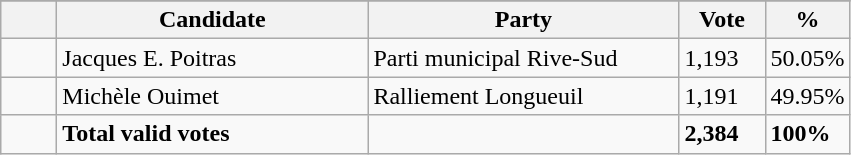<table class="wikitable">
<tr>
</tr>
<tr>
<th bgcolor="#DDDDFF" width="30px"></th>
<th bgcolor="#DDDDFF" width="200px">Candidate</th>
<th bgcolor="#DDDDFF" width="200px">Party</th>
<th bgcolor="#DDDDFF" width="50px">Vote</th>
<th bgcolor="#DDDDFF" width="30px">%</th>
</tr>
<tr>
<td> </td>
<td>Jacques E. Poitras</td>
<td>Parti municipal Rive-Sud</td>
<td>1,193</td>
<td>50.05%</td>
</tr>
<tr>
<td> </td>
<td>Michèle Ouimet</td>
<td>Ralliement Longueuil</td>
<td>1,191</td>
<td>49.95%</td>
</tr>
<tr>
<td> </td>
<td><strong>Total valid votes</strong></td>
<td></td>
<td><strong>2,384</strong></td>
<td><strong>100%</strong></td>
</tr>
</table>
